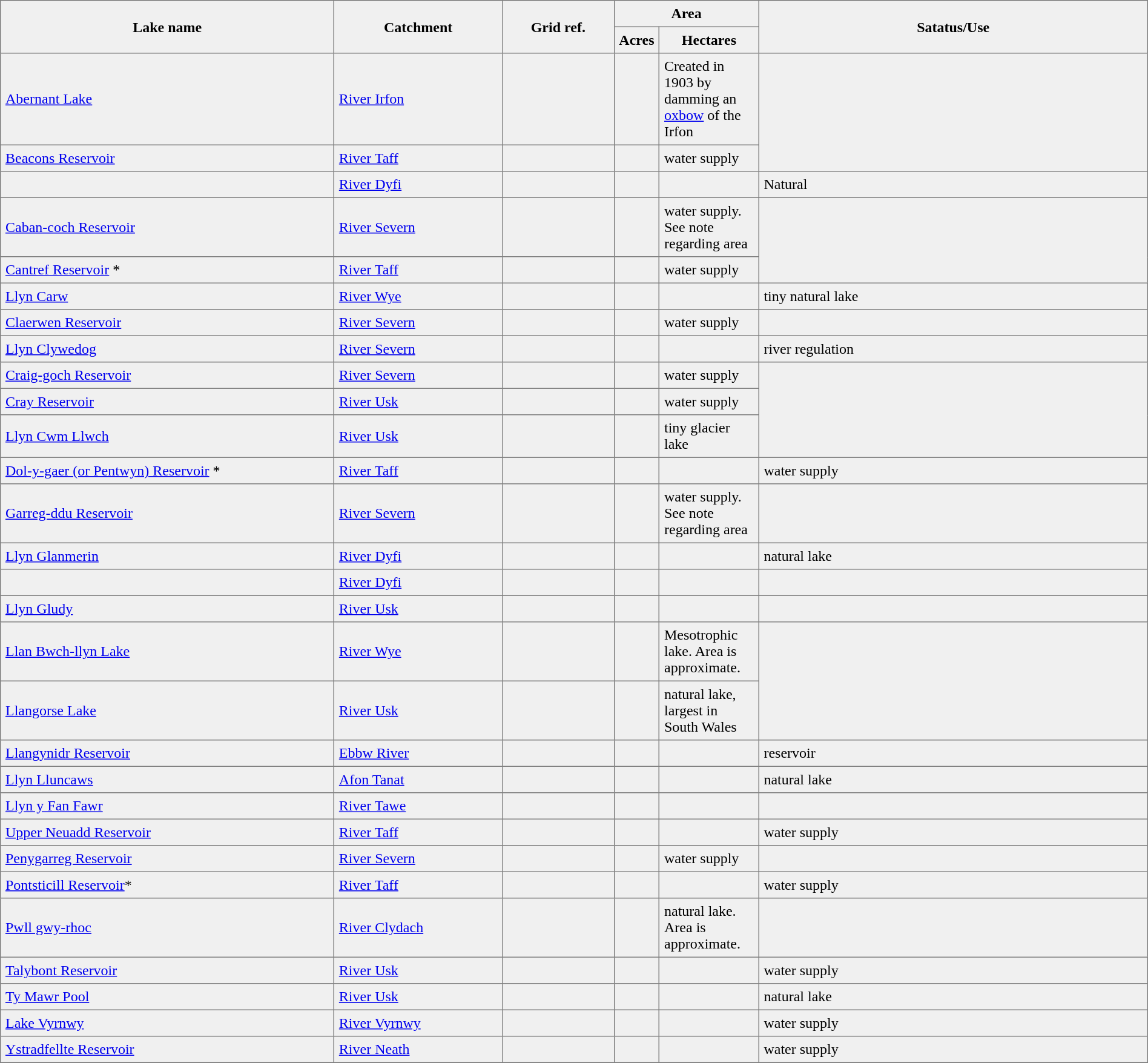<table border=1 cellspacing=0 cellpadding=5 style="border-collapse: collapse; background:#f0f0f0;" class="sortable">
<tr>
<th rowspan=2 width=30%>Lake name</th>
<th rowspan=2 width=15%>Catchment</th>
<th rowspan=2 width=10%>Grid ref.</th>
<th colspan=2 width=10%>Area</th>
<th rowspan=2 width=35%>Satatus/Use</th>
</tr>
<tr>
<th>Acres</th>
<th>Hectares</th>
</tr>
<tr>
<td><a href='#'>Abernant Lake</a></td>
<td><a href='#'>River Irfon</a></td>
<td></td>
<td></td>
<td>Created in 1903 by damming an <a href='#'>oxbow</a> of the Irfon</td>
</tr>
<tr>
<td><a href='#'>Beacons Reservoir</a></td>
<td><a href='#'>River Taff</a></td>
<td></td>
<td></td>
<td>water supply</td>
</tr>
<tr>
<td></td>
<td><a href='#'>River Dyfi</a></td>
<td></td>
<td></td>
<td></td>
<td>Natural</td>
</tr>
<tr>
<td><a href='#'>Caban-coch Reservoir</a></td>
<td><a href='#'>River Severn</a></td>
<td></td>
<td></td>
<td>water supply. See note regarding area</td>
</tr>
<tr>
<td><a href='#'>Cantref Reservoir</a> *</td>
<td><a href='#'>River Taff</a></td>
<td></td>
<td></td>
<td>water supply</td>
</tr>
<tr>
<td><a href='#'>Llyn Carw</a></td>
<td><a href='#'>River Wye</a></td>
<td></td>
<td></td>
<td></td>
<td>tiny natural lake</td>
</tr>
<tr>
<td><a href='#'>Claerwen Reservoir</a></td>
<td><a href='#'>River Severn</a></td>
<td></td>
<td></td>
<td>water supply</td>
</tr>
<tr>
<td><a href='#'>Llyn Clywedog</a></td>
<td><a href='#'>River Severn</a></td>
<td></td>
<td></td>
<td></td>
<td>river regulation</td>
</tr>
<tr>
<td><a href='#'>Craig-goch Reservoir</a></td>
<td><a href='#'>River Severn</a></td>
<td></td>
<td></td>
<td>water supply</td>
</tr>
<tr>
<td><a href='#'>Cray Reservoir</a></td>
<td><a href='#'>River Usk</a></td>
<td></td>
<td></td>
<td>water supply</td>
</tr>
<tr>
<td><a href='#'>Llyn Cwm Llwch</a></td>
<td><a href='#'>River Usk</a></td>
<td></td>
<td></td>
<td>tiny glacier lake</td>
</tr>
<tr>
<td><a href='#'>Dol-y-gaer (or Pentwyn) Reservoir</a> *</td>
<td><a href='#'>River Taff</a></td>
<td></td>
<td></td>
<td></td>
<td>water supply</td>
</tr>
<tr>
<td><a href='#'>Garreg-ddu Reservoir</a></td>
<td><a href='#'>River Severn</a></td>
<td></td>
<td></td>
<td>water supply. See note regarding area</td>
</tr>
<tr>
<td><a href='#'>Llyn Glanmerin</a></td>
<td><a href='#'>River Dyfi</a></td>
<td></td>
<td></td>
<td></td>
<td>natural lake</td>
</tr>
<tr>
<td></td>
<td><a href='#'>River Dyfi</a></td>
<td></td>
<td></td>
<td></td>
<td></td>
</tr>
<tr>
<td><a href='#'>Llyn Gludy</a></td>
<td><a href='#'>River Usk</a></td>
<td></td>
<td></td>
<td></td>
<td></td>
</tr>
<tr>
<td><a href='#'>Llan Bwch-llyn Lake</a></td>
<td><a href='#'>River Wye</a></td>
<td></td>
<td></td>
<td>Mesotrophic lake. Area is approximate.</td>
</tr>
<tr>
<td><a href='#'>Llangorse Lake</a></td>
<td><a href='#'>River Usk</a></td>
<td></td>
<td></td>
<td>natural lake, largest in South Wales</td>
</tr>
<tr>
<td><a href='#'>Llangynidr Reservoir</a></td>
<td><a href='#'>Ebbw River</a></td>
<td></td>
<td></td>
<td></td>
<td>reservoir</td>
</tr>
<tr>
<td><a href='#'>Llyn Lluncaws</a></td>
<td><a href='#'>Afon Tanat</a></td>
<td></td>
<td></td>
<td></td>
<td>natural lake</td>
</tr>
<tr>
<td><a href='#'>Llyn y Fan Fawr</a></td>
<td><a href='#'>River Tawe</a></td>
<td></td>
<td></td>
<td></td>
<td></td>
</tr>
<tr>
<td><a href='#'>Upper Neuadd Reservoir</a></td>
<td><a href='#'>River Taff</a></td>
<td></td>
<td></td>
<td></td>
<td>water supply</td>
</tr>
<tr>
<td><a href='#'>Penygarreg Reservoir</a></td>
<td><a href='#'>River Severn</a></td>
<td></td>
<td></td>
<td>water supply</td>
</tr>
<tr>
<td><a href='#'>Pontsticill Reservoir</a>*</td>
<td><a href='#'>River Taff</a></td>
<td></td>
<td></td>
<td></td>
<td>water supply</td>
</tr>
<tr>
<td><a href='#'>Pwll gwy-rhoc</a></td>
<td><a href='#'>River Clydach</a></td>
<td></td>
<td></td>
<td>natural lake. Area is approximate.</td>
</tr>
<tr>
<td><a href='#'>Talybont Reservoir</a></td>
<td><a href='#'>River Usk</a></td>
<td></td>
<td></td>
<td></td>
<td>water supply</td>
</tr>
<tr>
<td><a href='#'>Ty Mawr Pool</a></td>
<td><a href='#'>River Usk</a></td>
<td></td>
<td></td>
<td></td>
<td>natural lake</td>
</tr>
<tr>
<td><a href='#'>Lake Vyrnwy</a></td>
<td><a href='#'>River Vyrnwy</a></td>
<td></td>
<td></td>
<td></td>
<td>water supply</td>
</tr>
<tr>
<td><a href='#'>Ystradfellte Reservoir</a></td>
<td><a href='#'>River Neath</a></td>
<td></td>
<td></td>
<td></td>
<td>water supply</td>
</tr>
<tr>
</tr>
</table>
